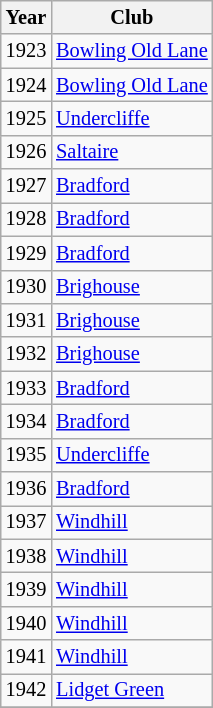<table class="wikitable" style="font-size:85%">
<tr>
<th>Year</th>
<th>Club</th>
</tr>
<tr>
<td>1923</td>
<td><a href='#'>Bowling Old Lane</a></td>
</tr>
<tr>
<td>1924</td>
<td><a href='#'>Bowling Old Lane</a></td>
</tr>
<tr>
<td>1925</td>
<td><a href='#'>Undercliffe</a></td>
</tr>
<tr>
<td>1926</td>
<td><a href='#'>Saltaire</a></td>
</tr>
<tr>
<td>1927</td>
<td><a href='#'>Bradford</a></td>
</tr>
<tr>
<td>1928</td>
<td><a href='#'>Bradford</a></td>
</tr>
<tr>
<td>1929</td>
<td><a href='#'>Bradford</a></td>
</tr>
<tr>
<td>1930</td>
<td><a href='#'>Brighouse</a></td>
</tr>
<tr>
<td>1931</td>
<td><a href='#'>Brighouse</a></td>
</tr>
<tr>
<td>1932</td>
<td><a href='#'>Brighouse</a></td>
</tr>
<tr>
<td>1933</td>
<td><a href='#'>Bradford</a></td>
</tr>
<tr>
<td>1934</td>
<td><a href='#'>Bradford</a></td>
</tr>
<tr>
<td>1935</td>
<td><a href='#'>Undercliffe</a></td>
</tr>
<tr>
<td>1936</td>
<td><a href='#'>Bradford</a></td>
</tr>
<tr>
<td>1937</td>
<td><a href='#'>Windhill</a></td>
</tr>
<tr>
<td>1938</td>
<td><a href='#'>Windhill</a></td>
</tr>
<tr>
<td>1939</td>
<td><a href='#'>Windhill</a></td>
</tr>
<tr>
<td>1940</td>
<td><a href='#'>Windhill</a></td>
</tr>
<tr>
<td>1941</td>
<td><a href='#'>Windhill</a></td>
</tr>
<tr>
<td>1942</td>
<td><a href='#'>Lidget Green</a></td>
</tr>
<tr>
</tr>
</table>
